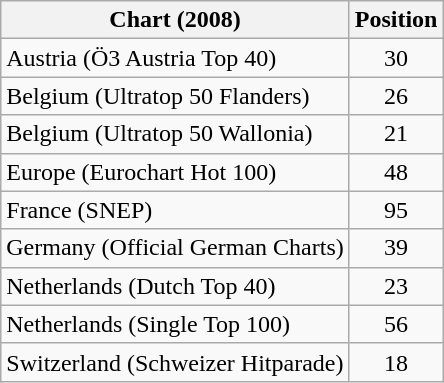<table class="wikitable sortable">
<tr>
<th>Chart (2008)</th>
<th>Position</th>
</tr>
<tr>
<td>Austria (Ö3 Austria Top 40)</td>
<td style="text-align:center;">30</td>
</tr>
<tr>
<td>Belgium (Ultratop 50 Flanders)</td>
<td style="text-align:center;">26</td>
</tr>
<tr>
<td>Belgium (Ultratop 50 Wallonia)</td>
<td style="text-align:center;">21</td>
</tr>
<tr>
<td>Europe (Eurochart Hot 100)</td>
<td style="text-align:center;">48</td>
</tr>
<tr>
<td>France (SNEP)</td>
<td style="text-align:center;">95</td>
</tr>
<tr>
<td>Germany (Official German Charts)</td>
<td style="text-align:center;">39</td>
</tr>
<tr>
<td>Netherlands (Dutch Top 40)</td>
<td style="text-align:center;">23</td>
</tr>
<tr>
<td>Netherlands (Single Top 100)</td>
<td style="text-align:center;">56</td>
</tr>
<tr>
<td>Switzerland (Schweizer Hitparade)</td>
<td style="text-align:center;">18</td>
</tr>
</table>
